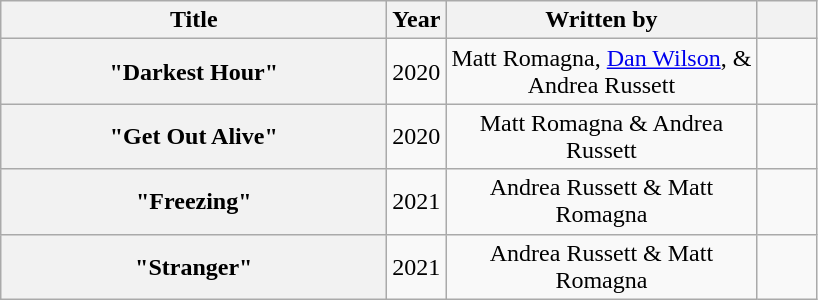<table class="wikitable plainrowheaders" style="text-align:center;">
<tr>
<th scope="col" style="width:250px;">Title</th>
<th scope="col" style="width:5px;;">Year</th>
<th scope="col" style="width:200px;">Written by</th>
<th scope="col" style="width: 2em;" class="unsortable"></th>
</tr>
<tr>
<th scope="row">"Darkest Hour"</th>
<td>2020</td>
<td>Matt Romagna, <a href='#'>Dan Wilson</a>, & Andrea Russett</td>
<td></td>
</tr>
<tr>
<th scope="row">"Get Out Alive"</th>
<td>2020</td>
<td>Matt Romagna & Andrea Russett</td>
<td></td>
</tr>
<tr>
<th scope="row">"Freezing"</th>
<td>2021</td>
<td>Andrea Russett & Matt Romagna</td>
<td></td>
</tr>
<tr>
<th scope="row">"Stranger"</th>
<td>2021</td>
<td>Andrea Russett & Matt Romagna</td>
<td></td>
</tr>
</table>
